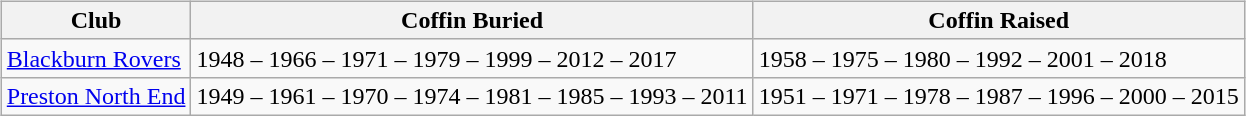<table>
<tr>
<td valign="top"><br><table class="wikitable">
<tr>
<th scope="col">Club</th>
<th scope="col">Coffin Buried</th>
<th scope="col">Coffin Raised</th>
</tr>
<tr>
<td><a href='#'>Blackburn Rovers</a></td>
<td>1948 – 1966 – 1971 – 1979 – 1999 – 2012 – 2017</td>
<td>1958 – 1975 – 1980 – 1992 – 2001 – 2018</td>
</tr>
<tr>
<td><a href='#'>Preston North End</a></td>
<td>1949 – 1961 – 1970 – 1974 – 1981 – 1985 – 1993 – 2011</td>
<td>1951 – 1971 – 1978 – 1987 – 1996 – 2000 – 2015</td>
</tr>
</table>
</td>
</tr>
</table>
